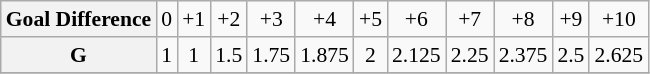<table class="wikitable" style="font-size: 90%;">
<tr>
<th>Goal Difference</th>
<td style="text-align: center;">0</td>
<td style="text-align: center;">+1</td>
<td style="text-align: center;">+2</td>
<td style="text-align: center;">+3</td>
<td style="text-align: center;">+4</td>
<td style="text-align: center;">+5</td>
<td style="text-align: center;">+6</td>
<td style="text-align: center;">+7</td>
<td style="text-align: center;">+8</td>
<td style="text-align: center;">+9</td>
<td style="text-align: center;">+10</td>
</tr>
<tr>
<th>G</th>
<td style="text-align: center;">1</td>
<td style="text-align: center;">1</td>
<td style="text-align: center;">1.5</td>
<td style="text-align: center;">1.75</td>
<td style="text-align: center;">1.875</td>
<td style="text-align: center;">2</td>
<td style="text-align: center;">2.125</td>
<td style="text-align: center;">2.25</td>
<td style="text-align: center;">2.375</td>
<td style="text-align: center;">2.5</td>
<td style="text-align: center;">2.625</td>
</tr>
<tr>
</tr>
</table>
